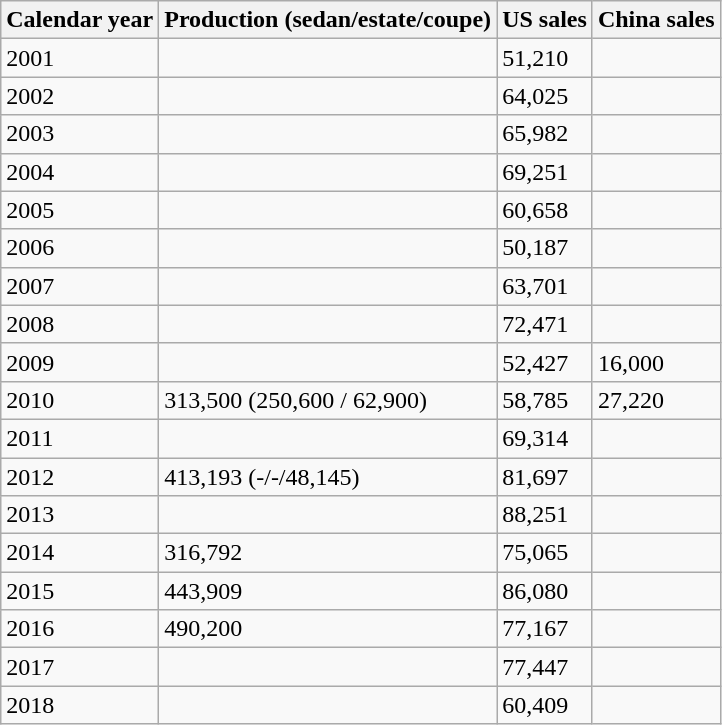<table class="wikitable collapsible collapsed">
<tr>
<th>Calendar year</th>
<th>Production (sedan/estate/coupe)</th>
<th>US sales</th>
<th>China sales</th>
</tr>
<tr>
<td>2001</td>
<td></td>
<td>51,210</td>
<td></td>
</tr>
<tr>
<td>2002</td>
<td></td>
<td>64,025</td>
<td></td>
</tr>
<tr>
<td>2003</td>
<td></td>
<td>65,982</td>
<td></td>
</tr>
<tr>
<td>2004</td>
<td></td>
<td>69,251</td>
<td></td>
</tr>
<tr>
<td>2005</td>
<td></td>
<td>60,658</td>
<td></td>
</tr>
<tr>
<td>2006</td>
<td></td>
<td>50,187</td>
<td></td>
</tr>
<tr>
<td>2007</td>
<td></td>
<td>63,701</td>
<td></td>
</tr>
<tr>
<td>2008</td>
<td></td>
<td>72,471</td>
<td></td>
</tr>
<tr>
<td>2009</td>
<td></td>
<td>52,427</td>
<td>16,000</td>
</tr>
<tr>
<td>2010</td>
<td>313,500 (250,600 / 62,900)</td>
<td>58,785</td>
<td>27,220</td>
</tr>
<tr>
<td>2011</td>
<td></td>
<td>69,314</td>
<td></td>
</tr>
<tr>
<td>2012</td>
<td>413,193 (-/-/48,145)</td>
<td>81,697</td>
<td></td>
</tr>
<tr>
<td>2013</td>
<td></td>
<td>88,251</td>
<td></td>
</tr>
<tr>
<td>2014</td>
<td>316,792</td>
<td>75,065</td>
<td></td>
</tr>
<tr>
<td>2015</td>
<td>443,909</td>
<td>86,080</td>
<td></td>
</tr>
<tr>
<td>2016</td>
<td>490,200</td>
<td>77,167</td>
<td></td>
</tr>
<tr>
<td>2017</td>
<td></td>
<td>77,447</td>
<td></td>
</tr>
<tr>
<td>2018</td>
<td></td>
<td>60,409</td>
<td></td>
</tr>
</table>
